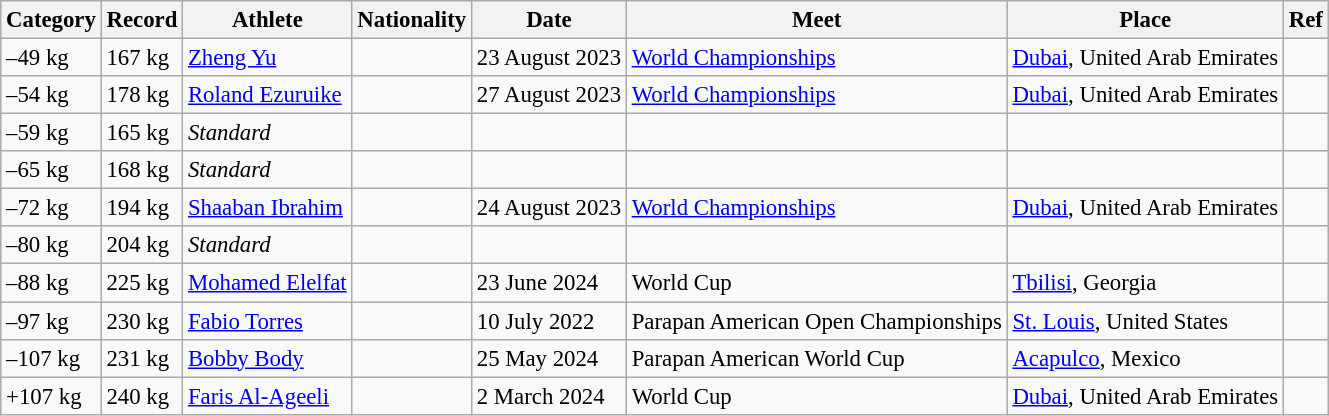<table class="wikitable" style="font-size:95%">
<tr>
<th>Category</th>
<th>Record</th>
<th>Athlete</th>
<th>Nationality</th>
<th>Date</th>
<th>Meet</th>
<th>Place</th>
<th>Ref</th>
</tr>
<tr>
<td>–49 kg</td>
<td>167 kg</td>
<td><a href='#'>Zheng Yu</a></td>
<td></td>
<td>23 August 2023</td>
<td><a href='#'>World Championships</a></td>
<td> <a href='#'>Dubai</a>, United Arab Emirates</td>
<td></td>
</tr>
<tr>
<td>–54 kg</td>
<td>178 kg</td>
<td><a href='#'>Roland Ezuruike</a></td>
<td></td>
<td>27 August 2023</td>
<td><a href='#'>World Championships</a></td>
<td> <a href='#'>Dubai</a>, United Arab Emirates</td>
<td></td>
</tr>
<tr>
<td>–59 kg</td>
<td>165 kg</td>
<td><em>Standard</em></td>
<td></td>
<td></td>
<td></td>
<td></td>
<td></td>
</tr>
<tr>
<td>–65 kg</td>
<td>168 kg</td>
<td><em>Standard</em></td>
<td></td>
<td></td>
<td></td>
<td></td>
<td></td>
</tr>
<tr>
<td>–72 kg</td>
<td>194 kg</td>
<td><a href='#'>Shaaban Ibrahim</a></td>
<td></td>
<td>24 August 2023</td>
<td><a href='#'>World Championships</a></td>
<td> <a href='#'>Dubai</a>, United Arab Emirates</td>
<td></td>
</tr>
<tr>
<td>–80 kg</td>
<td>204 kg</td>
<td><em>Standard</em></td>
<td></td>
<td></td>
<td></td>
<td></td>
<td></td>
</tr>
<tr>
<td>–88 kg</td>
<td>225 kg</td>
<td><a href='#'>Mohamed Elelfat</a></td>
<td></td>
<td>23 June 2024</td>
<td>World Cup</td>
<td> <a href='#'>Tbilisi</a>, Georgia</td>
<td></td>
</tr>
<tr>
<td>–97 kg</td>
<td>230 kg</td>
<td><a href='#'>Fabio Torres</a></td>
<td></td>
<td>10 July 2022</td>
<td>Parapan American Open Championships</td>
<td> <a href='#'>St. Louis</a>, United States</td>
<td></td>
</tr>
<tr>
<td>–107 kg</td>
<td>231 kg</td>
<td><a href='#'>Bobby Body</a></td>
<td></td>
<td>25 May 2024</td>
<td>Parapan American World Cup</td>
<td> <a href='#'>Acapulco</a>, Mexico</td>
<td></td>
</tr>
<tr>
<td>+107 kg</td>
<td>240 kg</td>
<td><a href='#'>Faris Al-Ageeli</a></td>
<td></td>
<td>2 March 2024</td>
<td>World Cup</td>
<td> <a href='#'>Dubai</a>, United Arab Emirates</td>
<td></td>
</tr>
</table>
